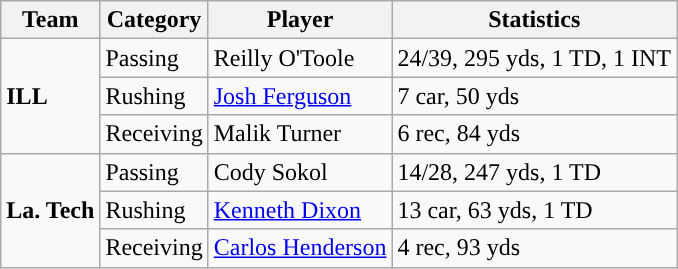<table class="wikitable">
<tr>
<th>Team</th>
<th>Category</th>
<th>Player</th>
<th>Statistics</th>
</tr>
<tr>
<td rowspan=3><strong>ILL</strong></td>
<td>Passing</td>
<td>Reilly O'Toole</td>
<td>24/39, 295 yds, 1 TD, 1 INT</td>
</tr>
<tr>
<td>Rushing</td>
<td><a href='#'>Josh Ferguson</a></td>
<td>7 car, 50 yds</td>
</tr>
<tr>
<td>Receiving</td>
<td>Malik Turner</td>
<td>6 rec, 84 yds</td>
</tr>
<tr>
<td rowspan=3><strong>La. Tech</strong></td>
<td>Passing</td>
<td>Cody Sokol</td>
<td>14/28, 247 yds, 1 TD</td>
</tr>
<tr>
<td>Rushing</td>
<td><a href='#'>Kenneth Dixon</a></td>
<td>13 car, 63 yds, 1 TD</td>
</tr>
<tr>
<td>Receiving</td>
<td><a href='#'>Carlos Henderson</a></td>
<td>4 rec, 93 yds</td>
</tr>
</table>
